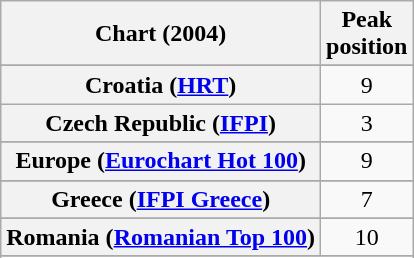<table class="wikitable sortable plainrowheaders" style="text-align:center">
<tr>
<th>Chart (2004)</th>
<th>Peak<br>position</th>
</tr>
<tr>
</tr>
<tr>
</tr>
<tr>
</tr>
<tr>
</tr>
<tr>
</tr>
<tr>
</tr>
<tr>
<th scope=row>Croatia (<a href='#'>HRT</a>)</th>
<td>9</td>
</tr>
<tr>
<th scope="row">Czech Republic (<a href='#'>IFPI</a>)</th>
<td>3</td>
</tr>
<tr>
</tr>
<tr>
<th scope="row">Europe (<a href='#'>Eurochart Hot 100</a>)</th>
<td>9</td>
</tr>
<tr>
</tr>
<tr>
</tr>
<tr>
</tr>
<tr>
<th scope="row">Greece (<a href='#'>IFPI Greece</a>)</th>
<td>7</td>
</tr>
<tr>
</tr>
<tr>
</tr>
<tr>
</tr>
<tr>
</tr>
<tr>
</tr>
<tr>
</tr>
<tr>
</tr>
<tr>
</tr>
<tr>
</tr>
<tr>
<th scope="row">Romania (<a href='#'>Romanian Top 100</a>)</th>
<td>10</td>
</tr>
<tr>
</tr>
<tr>
</tr>
<tr>
</tr>
<tr>
</tr>
<tr>
</tr>
<tr>
</tr>
<tr>
</tr>
<tr>
</tr>
</table>
